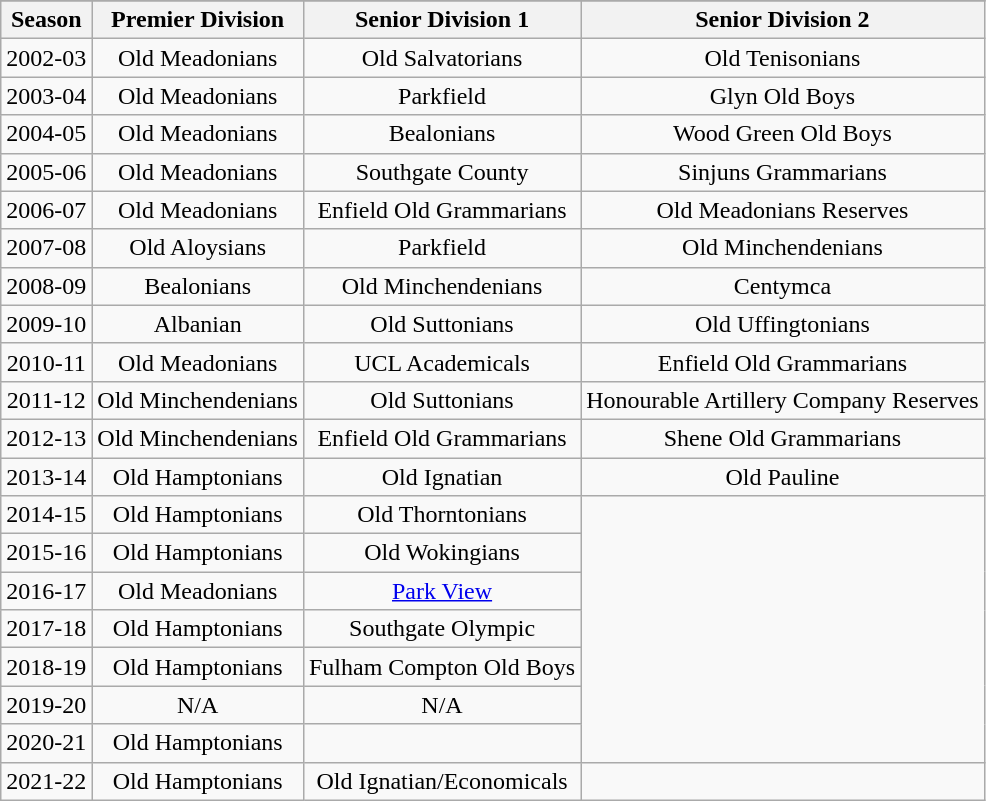<table class="wikitable" style="text-align: center">
<tr>
</tr>
<tr>
<th>Season</th>
<th>Premier Division</th>
<th>Senior Division 1</th>
<th>Senior Division 2</th>
</tr>
<tr>
<td>2002-03</td>
<td>Old Meadonians</td>
<td>Old Salvatorians</td>
<td>Old Tenisonians</td>
</tr>
<tr>
<td>2003-04</td>
<td>Old Meadonians</td>
<td>Parkfield</td>
<td>Glyn Old Boys</td>
</tr>
<tr>
<td>2004-05</td>
<td>Old Meadonians</td>
<td>Bealonians</td>
<td>Wood Green Old Boys</td>
</tr>
<tr>
<td>2005-06</td>
<td>Old Meadonians</td>
<td>Southgate County</td>
<td>Sinjuns Grammarians</td>
</tr>
<tr>
<td>2006-07</td>
<td>Old Meadonians</td>
<td>Enfield Old Grammarians</td>
<td>Old Meadonians Reserves</td>
</tr>
<tr>
<td>2007-08</td>
<td>Old Aloysians</td>
<td>Parkfield</td>
<td>Old Minchendenians</td>
</tr>
<tr>
<td>2008-09</td>
<td>Bealonians</td>
<td>Old Minchendenians</td>
<td>Centymca</td>
</tr>
<tr>
<td>2009-10</td>
<td>Albanian</td>
<td>Old Suttonians</td>
<td>Old Uffingtonians</td>
</tr>
<tr>
<td>2010-11</td>
<td>Old Meadonians</td>
<td>UCL Academicals</td>
<td>Enfield Old Grammarians</td>
</tr>
<tr>
<td>2011-12</td>
<td>Old Minchendenians</td>
<td>Old Suttonians</td>
<td>Honourable Artillery Company Reserves</td>
</tr>
<tr>
<td>2012-13</td>
<td>Old Minchendenians</td>
<td>Enfield Old Grammarians</td>
<td>Shene Old Grammarians</td>
</tr>
<tr>
<td>2013-14</td>
<td>Old Hamptonians</td>
<td>Old Ignatian</td>
<td>Old Pauline</td>
</tr>
<tr>
<td>2014-15</td>
<td>Old Hamptonians</td>
<td>Old Thorntonians</td>
</tr>
<tr>
<td>2015-16</td>
<td>Old Hamptonians</td>
<td>Old Wokingians</td>
</tr>
<tr>
<td>2016-17</td>
<td>Old Meadonians</td>
<td><a href='#'>Park View</a></td>
</tr>
<tr>
<td>2017-18</td>
<td>Old Hamptonians</td>
<td>Southgate Olympic</td>
</tr>
<tr>
<td>2018-19</td>
<td>Old Hamptonians</td>
<td>Fulham Compton Old Boys</td>
</tr>
<tr>
<td>2019-20</td>
<td>N/A</td>
<td>N/A</td>
</tr>
<tr>
<td>2020-21</td>
<td>Old Hamptonians</td>
<td></td>
</tr>
<tr>
<td>2021-22</td>
<td>Old Hamptonians</td>
<td>Old Ignatian/Economicals</td>
<td></td>
</tr>
</table>
